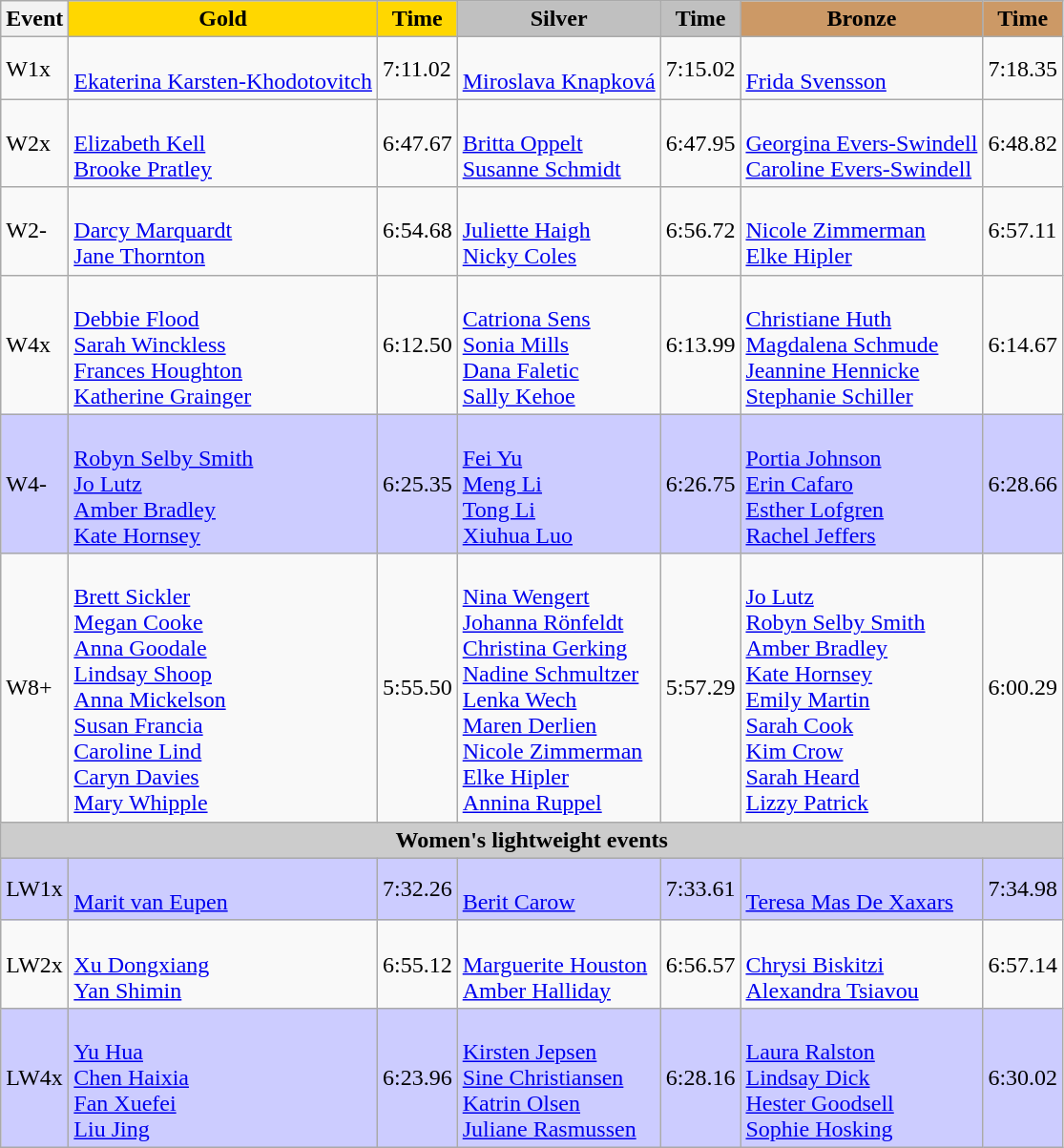<table class="wikitable">
<tr>
<th scope="col">Event</th>
<th scope="col" style="background:gold;">Gold</th>
<th scope="col" style="background:gold;">Time</th>
<th scope="col" style="background:silver;">Silver</th>
<th scope="col" style="background:silver;">Time</th>
<th scope="col" style="background:#c96;">Bronze</th>
<th scope="col" style="background:#c96;">Time</th>
</tr>
<tr>
<td>W1x</td>
<td>  <br> <a href='#'>Ekaterina Karsten-Khodotovitch</a></td>
<td>7:11.02</td>
<td> <br><a href='#'>Miroslava Knapková</a></td>
<td>7:15.02</td>
<td> <br><a href='#'>Frida Svensson</a></td>
<td>7:18.35</td>
</tr>
<tr>
<td>W2x</td>
<td> <br> <a href='#'>Elizabeth Kell</a> <br> <a href='#'>Brooke Pratley</a></td>
<td>6:47.67</td>
<td>  <br> <a href='#'>Britta Oppelt</a> <br> <a href='#'>Susanne Schmidt</a></td>
<td>6:47.95</td>
<td> <br> <a href='#'>Georgina Evers-Swindell</a> <br> <a href='#'>Caroline Evers-Swindell</a></td>
<td>6:48.82</td>
</tr>
<tr>
<td>W2-</td>
<td> <br><a href='#'>Darcy Marquardt</a> <br> <a href='#'>Jane Thornton</a></td>
<td>6:54.68</td>
<td> <br><a href='#'>Juliette Haigh</a> <br> <a href='#'>Nicky Coles</a></td>
<td>6:56.72</td>
<td>  <br> <a href='#'>Nicole Zimmerman</a> <br> <a href='#'>Elke Hipler</a></td>
<td>6:57.11</td>
</tr>
<tr>
<td>W4x</td>
<td>  <br><a href='#'>Debbie Flood</a><br> <a href='#'>Sarah Winckless</a><br> <a href='#'>Frances Houghton</a> <br> <a href='#'>Katherine Grainger</a></td>
<td>6:12.50</td>
<td>  <br> <a href='#'>Catriona Sens</a><br> <a href='#'>Sonia Mills</a><br> <a href='#'>Dana Faletic</a> <br> <a href='#'>Sally Kehoe</a></td>
<td>6:13.99</td>
<td>  <br> <a href='#'>Christiane Huth</a><br> <a href='#'>Magdalena Schmude</a><br> <a href='#'>Jeannine Hennicke</a> <br> <a href='#'>Stephanie Schiller</a></td>
<td>6:14.67</td>
</tr>
<tr bgcolor=ccccff>
<td>W4-</td>
<td>  <br><a href='#'>Robyn Selby Smith</a><br> <a href='#'>Jo Lutz</a><br> <a href='#'>Amber Bradley</a> <br> <a href='#'>Kate Hornsey</a></td>
<td>6:25.35</td>
<td>  <br> <a href='#'>Fei Yu</a><br> <a href='#'>Meng Li</a><br> <a href='#'>Tong Li</a> <br> <a href='#'>Xiuhua Luo</a></td>
<td>6:26.75</td>
<td>  <br> <a href='#'>Portia Johnson</a><br> <a href='#'>Erin Cafaro</a><br> <a href='#'>Esther Lofgren</a> <br> <a href='#'>Rachel Jeffers</a></td>
<td>6:28.66</td>
</tr>
<tr>
<td>W8+</td>
<td>  <br><a href='#'>Brett Sickler</a><br> <a href='#'>Megan Cooke</a><br> <a href='#'>Anna Goodale</a><br> <a href='#'>Lindsay Shoop</a><br> <a href='#'>Anna Mickelson</a><br> <a href='#'>Susan Francia</a><br> <a href='#'>Caroline Lind</a><br> <a href='#'>Caryn Davies</a> <br> <a href='#'>Mary Whipple</a></td>
<td>5:55.50</td>
<td>  <br> <a href='#'>Nina Wengert</a><br> <a href='#'>Johanna Rönfeldt</a><br> <a href='#'>Christina Gerking</a><br> <a href='#'>Nadine Schmultzer</a><br> <a href='#'>Lenka Wech</a><br> <a href='#'>Maren Derlien</a><br> <a href='#'>Nicole Zimmerman</a><br> <a href='#'>Elke Hipler</a> <br> <a href='#'>Annina Ruppel</a></td>
<td>5:57.29</td>
<td>  <br><a href='#'>Jo Lutz</a><br> <a href='#'>Robyn Selby Smith</a><br> <a href='#'>Amber Bradley</a><br> <a href='#'>Kate Hornsey</a><br> <a href='#'>Emily Martin</a><br> <a href='#'>Sarah Cook</a><br> <a href='#'>Kim Crow</a><br> <a href='#'>Sarah Heard</a> <br> <a href='#'>Lizzy Patrick</a></td>
<td>6:00.29</td>
</tr>
<tr>
<th colspan="7" style="background-color:#CCC;">Women's lightweight events</th>
</tr>
<tr bgcolor=ccccff>
<td>LW1x</td>
<td>  <br> <a href='#'>Marit van Eupen</a></td>
<td>7:32.26</td>
<td> <br><a href='#'>Berit Carow</a></td>
<td>7:33.61</td>
<td> <br><a href='#'>Teresa Mas De Xaxars</a></td>
<td>7:34.98</td>
</tr>
<tr>
<td>LW2x</td>
<td> <br><a href='#'>Xu Dongxiang</a> <br> <a href='#'>Yan Shimin</a></td>
<td>6:55.12</td>
<td>  <br> <a href='#'>Marguerite Houston</a> <br> <a href='#'>Amber Halliday</a></td>
<td>6:56.57</td>
<td> <br><a href='#'>Chrysi Biskitzi</a> <br> <a href='#'>Alexandra Tsiavou</a></td>
<td>6:57.14</td>
</tr>
<tr bgcolor=ccccff>
<td>LW4x</td>
<td> <br><a href='#'>Yu Hua</a><br> <a href='#'>Chen Haixia</a><br> <a href='#'>Fan Xuefei</a> <br> <a href='#'>Liu Jing</a></td>
<td>6:23.96</td>
<td>  <br> <a href='#'>Kirsten Jepsen</a><br> <a href='#'>Sine Christiansen</a><br> <a href='#'>Katrin Olsen</a> <br> <a href='#'>Juliane Rasmussen</a></td>
<td>6:28.16</td>
<td>   <br> <a href='#'>Laura Ralston</a><br> <a href='#'>Lindsay Dick</a><br> <a href='#'>Hester Goodsell</a> <br> <a href='#'>Sophie Hosking</a></td>
<td>6:30.02</td>
</tr>
</table>
